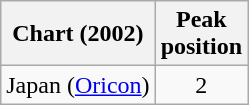<table class="wikitable sortable plainrowheaders">
<tr>
<th scope="col">Chart (2002)</th>
<th scope="col">Peak<br>position</th>
</tr>
<tr>
<td>Japan (<a href='#'>Oricon</a>)</td>
<td style="text-align:center;">2</td>
</tr>
</table>
